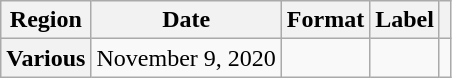<table class="wikitable plainrowheaders">
<tr>
<th scope="col">Region</th>
<th scope="col">Date</th>
<th scope="col">Format</th>
<th scope="col">Label</th>
<th scope="col"></th>
</tr>
<tr>
<th scope="row">Various</th>
<td>November 9, 2020</td>
<td></td>
<td></td>
<td style="text-align:center"></td>
</tr>
</table>
